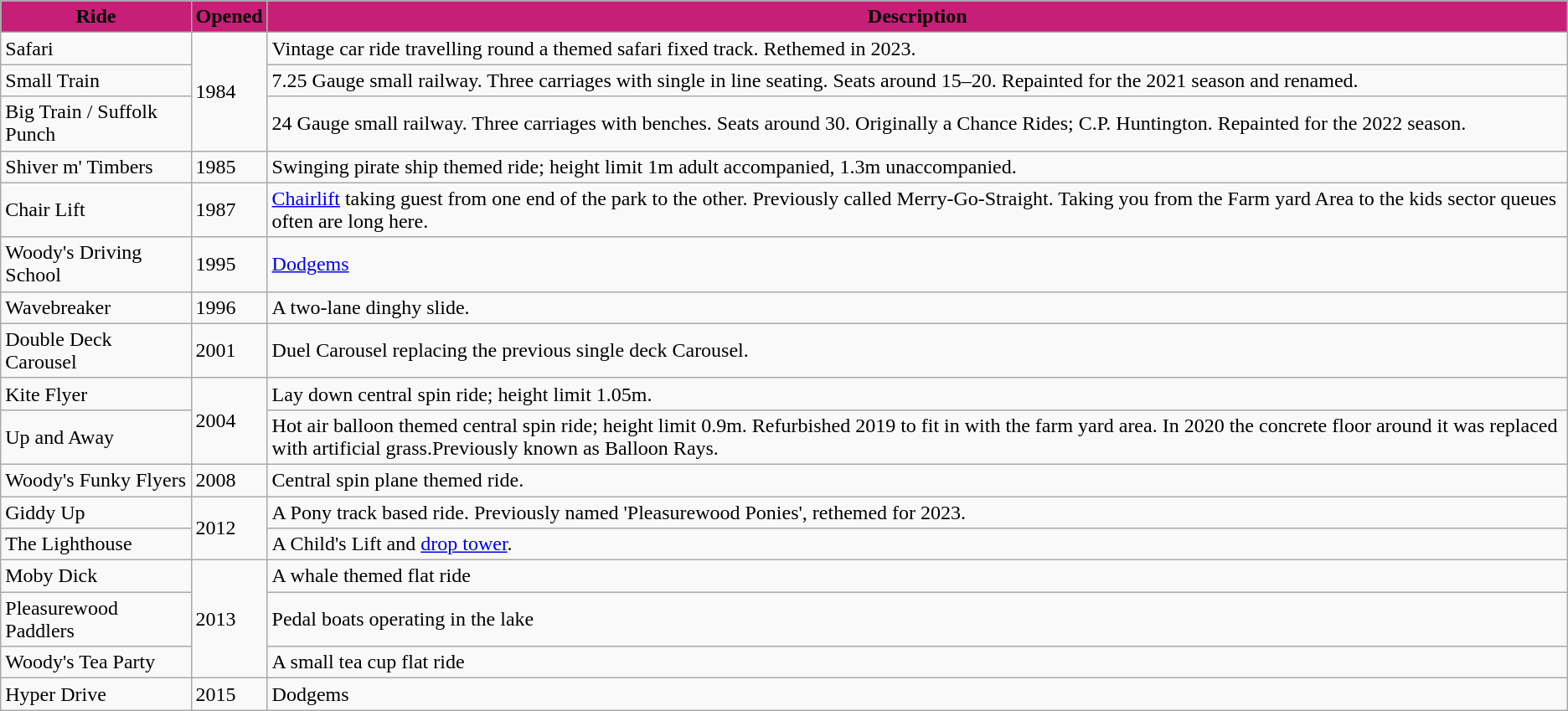<table class="wikitable sortable">
<tr>
<th style="background-color: #c71f77;">Ride</th>
<th style="background-color: #c71f77;">Opened</th>
<th style="background-color: #c71f77;">Description</th>
</tr>
<tr>
<td>Safari</td>
<td rowspan="3">1984</td>
<td>Vintage car ride travelling round a themed safari fixed track. Rethemed in 2023.</td>
</tr>
<tr>
<td>Small Train</td>
<td>7.25 Gauge small railway. Three carriages with single in line seating. Seats around 15–20. Repainted for the 2021 season and renamed.</td>
</tr>
<tr>
<td>Big Train / Suffolk Punch</td>
<td>24 Gauge small railway. Three carriages with benches. Seats around 30. Originally a Chance Rides; C.P. Huntington. Repainted for the 2022 season.</td>
</tr>
<tr>
<td>Shiver m' Timbers</td>
<td>1985</td>
<td>Swinging pirate ship themed ride; height limit 1m adult accompanied, 1.3m unaccompanied.</td>
</tr>
<tr>
<td>Chair Lift</td>
<td>1987</td>
<td><a href='#'>Chairlift</a> taking guest from one end of the park to the other. Previously called Merry-Go-Straight. Taking you from the Farm yard Area to the kids sector queues often are long here.</td>
</tr>
<tr>
<td>Woody's Driving School</td>
<td>1995</td>
<td><a href='#'>Dodgems</a></td>
</tr>
<tr>
<td>Wavebreaker</td>
<td>1996</td>
<td>A two-lane dinghy slide.</td>
</tr>
<tr>
<td>Double Deck Carousel</td>
<td>2001</td>
<td>Duel Carousel replacing the previous single deck Carousel.</td>
</tr>
<tr>
<td>Kite Flyer</td>
<td rowspan="2">2004</td>
<td>Lay down central spin ride; height limit 1.05m.</td>
</tr>
<tr>
<td>Up and Away</td>
<td>Hot air balloon themed central spin ride; height limit 0.9m. Refurbished 2019 to fit in with the farm yard area. In 2020 the concrete floor around it was replaced with artificial grass.Previously known as Balloon Rays.</td>
</tr>
<tr>
<td>Woody's Funky Flyers</td>
<td>2008</td>
<td>Central spin plane themed ride.</td>
</tr>
<tr>
<td>Giddy Up</td>
<td rowspan="2">2012</td>
<td>A Pony track based ride. Previously named 'Pleasurewood Ponies', rethemed for 2023.</td>
</tr>
<tr>
<td>The Lighthouse</td>
<td>A Child's Lift and <a href='#'>drop tower</a>.</td>
</tr>
<tr>
<td>Moby Dick</td>
<td rowspan="3">2013</td>
<td>A whale themed flat ride</td>
</tr>
<tr>
<td>Pleasurewood Paddlers</td>
<td>Pedal boats operating in the lake</td>
</tr>
<tr>
<td>Woody's Tea Party</td>
<td>A small tea cup flat ride</td>
</tr>
<tr>
<td>Hyper Drive</td>
<td>2015</td>
<td>Dodgems</td>
</tr>
</table>
